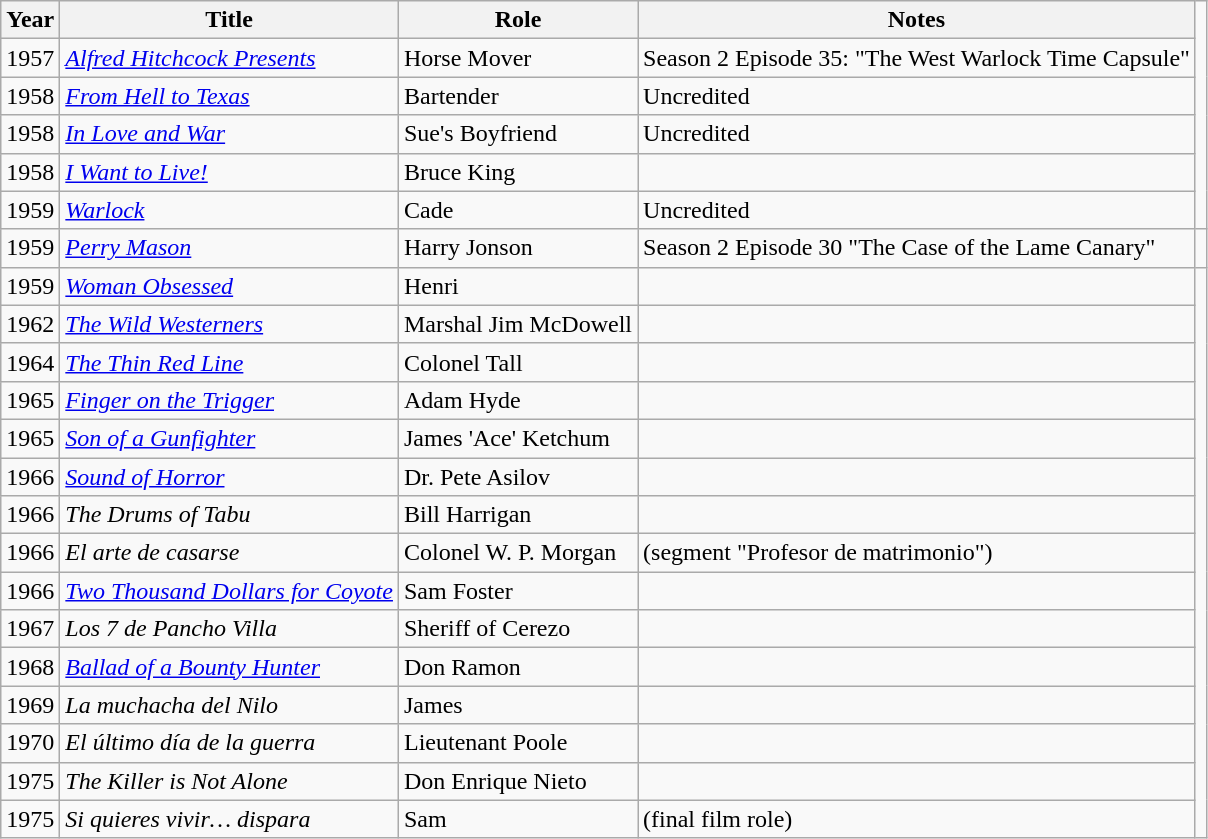<table class="wikitable">
<tr>
<th>Year</th>
<th>Title</th>
<th>Role</th>
<th>Notes</th>
</tr>
<tr>
<td>1957</td>
<td><em><a href='#'>Alfred Hitchcock Presents</a></em></td>
<td>Horse Mover</td>
<td>Season 2 Episode 35: "The West Warlock Time Capsule"</td>
</tr>
<tr>
<td>1958</td>
<td><em><a href='#'>From Hell to Texas</a></em></td>
<td>Bartender</td>
<td>Uncredited</td>
</tr>
<tr>
<td>1958</td>
<td><em><a href='#'>In Love and War</a></em></td>
<td>Sue's Boyfriend</td>
<td>Uncredited</td>
</tr>
<tr>
<td>1958</td>
<td><em><a href='#'>I Want to Live!</a></em></td>
<td>Bruce King</td>
<td></td>
</tr>
<tr>
<td>1959</td>
<td><em><a href='#'>Warlock</a></em></td>
<td>Cade</td>
<td>Uncredited</td>
</tr>
<tr>
<td>1959</td>
<td><em><a href='#'>Perry Mason</a></em></td>
<td>Harry Jonson</td>
<td>Season 2 Episode 30 "The Case of the Lame Canary"</td>
<td></td>
</tr>
<tr>
<td>1959</td>
<td><em><a href='#'>Woman Obsessed</a></em></td>
<td>Henri</td>
<td></td>
</tr>
<tr>
<td>1962</td>
<td><em><a href='#'>The Wild Westerners</a></em></td>
<td>Marshal Jim McDowell</td>
<td></td>
</tr>
<tr>
<td>1964</td>
<td><em><a href='#'>The Thin Red Line</a></em></td>
<td>Colonel Tall</td>
<td></td>
</tr>
<tr>
<td>1965</td>
<td><em><a href='#'>Finger on the Trigger</a></em></td>
<td>Adam Hyde</td>
<td></td>
</tr>
<tr>
<td>1965</td>
<td><em><a href='#'>Son of a Gunfighter</a></em></td>
<td>James 'Ace' Ketchum</td>
<td></td>
</tr>
<tr>
<td>1966</td>
<td><em><a href='#'>Sound of Horror</a></em></td>
<td>Dr. Pete Asilov</td>
<td></td>
</tr>
<tr>
<td>1966</td>
<td><em>The Drums of Tabu</em></td>
<td>Bill Harrigan</td>
<td></td>
</tr>
<tr>
<td>1966</td>
<td><em>El arte de casarse</em></td>
<td>Colonel W. P. Morgan</td>
<td>(segment "Profesor de matrimonio")</td>
</tr>
<tr>
<td>1966</td>
<td><em><a href='#'>Two Thousand Dollars for Coyote</a></em></td>
<td>Sam Foster</td>
<td></td>
</tr>
<tr>
<td>1967</td>
<td><em>Los 7 de Pancho Villa</em></td>
<td>Sheriff of Cerezo</td>
<td></td>
</tr>
<tr>
<td>1968</td>
<td><em><a href='#'>Ballad of a Bounty Hunter</a></em></td>
<td>Don Ramon</td>
<td></td>
</tr>
<tr>
<td>1969</td>
<td><em>La muchacha del Nilo</em></td>
<td>James</td>
<td></td>
</tr>
<tr>
<td>1970</td>
<td><em>El último día de la guerra</em></td>
<td>Lieutenant Poole</td>
<td></td>
</tr>
<tr>
<td>1975</td>
<td><em>The Killer is Not Alone</em></td>
<td>Don Enrique Nieto</td>
<td></td>
</tr>
<tr>
<td>1975</td>
<td><em>Si quieres vivir… dispara</em></td>
<td>Sam</td>
<td>(final film role)</td>
</tr>
</table>
